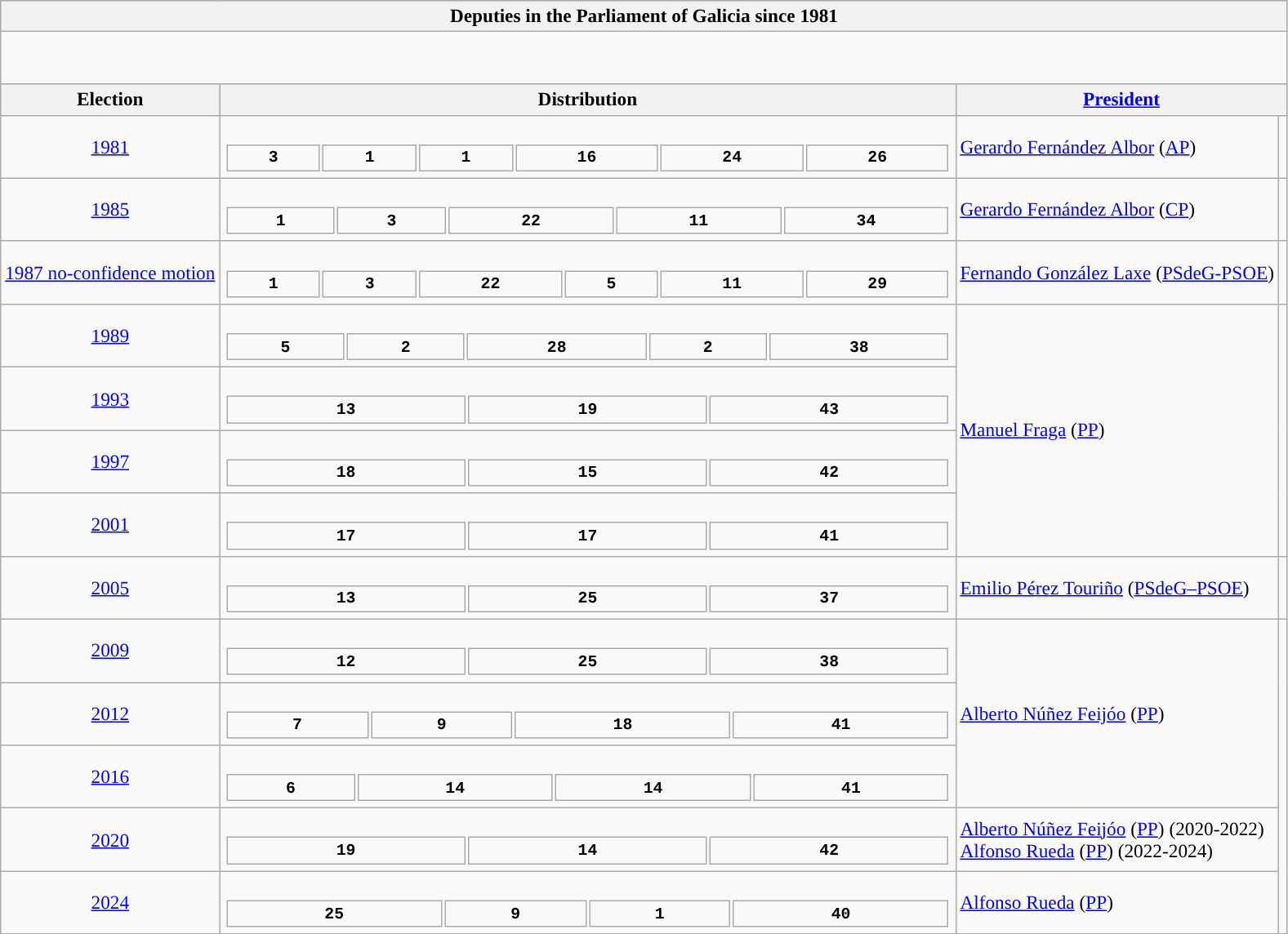<table class="wikitable" style="font-size:97%;">
<tr bgcolor="#CCCCCC">
<th colspan="4">Deputies in the Parliament of Galicia since 1981</th>
</tr>
<tr>
<td colspan="4"><br>

<br>












</td>
</tr>
<tr bgcolor="#CCCCCC">
<th>Election</th>
<th>Distribution</th>
<th colspan="2"><a href='#'>President</a></th>
</tr>
<tr>
<td align=center><a href='#'>1981</a></td>
<td><br><table style="width:45em; font-size:85%; text-align:center; font-family:Courier New;">
<tr style="font-weight:bold">
<td style="background:">3</td>
<td style="background:">1</td>
<td style="background:">1</td>
<td style="background:">16</td>
<td style="background:">24</td>
<td style="background:">26</td>
</tr>
</table>
</td>
<td rowspan="1"><a href='#'>Gerardo Fernández Albor</a> (<a href='#'>AP</a>)</td>
<td rowspan="1" style="background:"></td>
</tr>
<tr>
<td align=center><a href='#'>1985</a></td>
<td><br><table style="width:45em; font-size:85%; text-align:center; font-family:Courier New;">
<tr style="font-weight:bold">
<td style="background:">1</td>
<td style="background:">3</td>
<td style="background:">22</td>
<td style="background:">11</td>
<td style="background:">34</td>
</tr>
</table>
</td>
<td rowspan="1"><a href='#'>Gerardo Fernández Albor</a> (<a href='#'>CP</a>)</td>
<td rowspan="1" style="background:"></td>
</tr>
<tr>
<td align=center><a href='#'>1987 no-confidence motion</a></td>
<td><br><table style="width:45em; font-size:85%; text-align:center; font-family:Courier New;">
<tr style="font-weight:bold">
<td style="background:">1</td>
<td style="background:">3</td>
<td style="background:">22</td>
<td style="background:">5</td>
<td style="background:">11</td>
<td style="background:">29</td>
</tr>
</table>
</td>
<td rowspan="1"><a href='#'>Fernando González Laxe</a> (<a href='#'>PSdeG-PSOE</a>)</td>
<td rowspan="1" style="background:"></td>
</tr>
<tr>
<td align=center><a href='#'>1989</a></td>
<td><br><table style="width:45em; font-size:85%; text-align:center; font-family:Courier New;">
<tr style="font-weight:bold">
<td style="background:">5</td>
<td style="background:">2</td>
<td style="background:">28</td>
<td style="background:">2</td>
<td style="background:">38</td>
</tr>
</table>
</td>
<td rowspan="4"><a href='#'>Manuel Fraga</a> (<a href='#'>PP</a>)</td>
<td rowspan="4" style="background:"></td>
</tr>
<tr>
<td align=center><a href='#'>1993</a></td>
<td><br><table style="width:45em; font-size:85%; text-align:center; font-family:Courier New;">
<tr style="font-weight:bold">
<td style="background:">13</td>
<td style="background:">19</td>
<td style="background:">43</td>
</tr>
</table>
</td>
</tr>
<tr>
<td align=center><a href='#'>1997</a></td>
<td><br><table style="width:45em; font-size:85%; text-align:center; font-family:Courier New;">
<tr style="font-weight:bold">
<td style="background:">18</td>
<td style="background:">15</td>
<td style="background:">42</td>
</tr>
</table>
</td>
</tr>
<tr>
<td align=center><a href='#'>2001</a></td>
<td><br><table style="width:45em; font-size:85%; text-align:center; font-family:Courier New;">
<tr style="font-weight:bold">
<td style="background:">17</td>
<td style="background:">17</td>
<td style="background:">41</td>
</tr>
</table>
</td>
</tr>
<tr>
<td align=center><a href='#'>2005</a></td>
<td><br><table style="width:45em; font-size:85%; text-align:center; font-family:Courier New;">
<tr style="font-weight:bold">
<td style="background:">13</td>
<td style="background:">25</td>
<td style="background:">37</td>
</tr>
</table>
</td>
<td rowspan="1"><a href='#'>Emilio Pérez Touriño</a> (<a href='#'>PSdeG–PSOE</a>)</td>
<td rowspan="1" style="background:"></td>
</tr>
<tr>
<td align=center><a href='#'>2009</a></td>
<td><br><table style="width:45em; font-size:85%; text-align:center; font-family:Courier New;">
<tr style="font-weight:bold">
<td style="background:">12</td>
<td style="background:">25</td>
<td style="background:">38</td>
</tr>
</table>
</td>
<td rowspan="3"><a href='#'>Alberto Núñez Feijóo</a> (<a href='#'>PP</a>)</td>
<td rowspan="5" style="background:"></td>
</tr>
<tr>
<td align=center><a href='#'>2012</a></td>
<td><br><table style="width:45em; font-size:85%; text-align:center; font-family:Courier New;">
<tr style="font-weight:bold">
<td style="background:">7</td>
<td style="background:">9</td>
<td style="background:">18</td>
<td style="background:">41</td>
</tr>
</table>
</td>
</tr>
<tr>
<td align=center><a href='#'>2016</a></td>
<td><br><table style="width:45em; font-size:85%; text-align:center; font-family:Courier New;">
<tr style="font-weight:bold">
<td style="background:">6</td>
<td style="background:">14</td>
<td style="background:">14</td>
<td style="background:">41</td>
</tr>
</table>
</td>
</tr>
<tr>
<td align=center><a href='#'>2020</a></td>
<td><br><table style="width:45em; font-size:85%; text-align:center; font-family:Courier New;">
<tr style="font-weight:bold">
<td style="background:">19</td>
<td style="background:">14</td>
<td style="background:">42</td>
</tr>
</table>
</td>
<td rowspan="1"><a href='#'>Alberto Núñez Feijóo</a> (<a href='#'>PP</a>) (2020-2022)<br><a href='#'>Alfonso Rueda</a> (<a href='#'>PP</a>) (2022-2024)</td>
</tr>
<tr>
<td align=center><a href='#'>2024</a></td>
<td><br><table style="width:45em; font-size:85%; text-align:center; font-family:Courier New;">
<tr style="font-weight:bold">
<td style="background:">25</td>
<td style="background:">9</td>
<td style="background:">1</td>
<td style="background:">40</td>
</tr>
</table>
</td>
<td><a href='#'>Alfonso Rueda</a> (<a href='#'>PP</a>)</td>
</tr>
</table>
